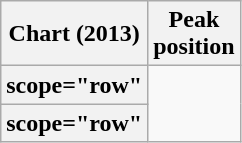<table class="wikitable plainrowheaders" style="text-align:center;">
<tr>
<th scope="col">Chart (2013)</th>
<th scope="col">Peak<br>position</th>
</tr>
<tr>
<th>scope="row"</th>
</tr>
<tr>
<th>scope="row"</th>
</tr>
</table>
